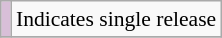<table class="wikitable" style="font-size:90%;">
<tr>
<td style="background-color:#D8BFD8"></td>
<td>Indicates single release</td>
</tr>
<tr>
</tr>
</table>
